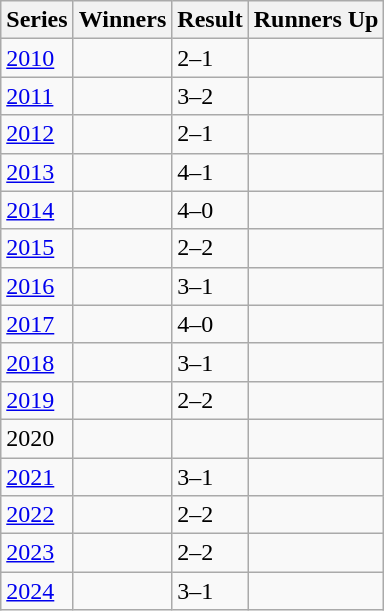<table class="wikitable collapsible">
<tr>
<th>Series</th>
<th>Winners</th>
<th>Result</th>
<th>Runners Up</th>
</tr>
<tr>
<td><a href='#'>2010</a></td>
<td></td>
<td>2–1</td>
<td></td>
</tr>
<tr>
<td><a href='#'>2011</a></td>
<td></td>
<td>3–2</td>
<td></td>
</tr>
<tr>
<td><a href='#'>2012</a></td>
<td></td>
<td>2–1</td>
<td></td>
</tr>
<tr>
<td><a href='#'>2013</a></td>
<td></td>
<td>4–1</td>
<td></td>
</tr>
<tr>
<td><a href='#'>2014</a></td>
<td></td>
<td>4–0</td>
<td></td>
</tr>
<tr>
<td><a href='#'>2015</a></td>
<td></td>
<td>2–2 <em></em></td>
<td></td>
</tr>
<tr>
<td><a href='#'>2016</a></td>
<td></td>
<td>3–1</td>
<td></td>
</tr>
<tr>
<td><a href='#'>2017</a></td>
<td></td>
<td>4–0</td>
<td></td>
</tr>
<tr>
<td><a href='#'>2018</a></td>
<td></td>
<td>3–1</td>
<td></td>
</tr>
<tr>
<td><a href='#'>2019</a></td>
<td></td>
<td>2–2 <em></em></td>
<td></td>
</tr>
<tr>
<td>2020</td>
<td><em></em></td>
<td></td>
<td></td>
</tr>
<tr>
<td><a href='#'>2021</a></td>
<td></td>
<td>3–1</td>
<td></td>
</tr>
<tr>
<td><a href='#'>2022</a></td>
<td></td>
<td>2–2 <em></em></td>
<td></td>
</tr>
<tr>
<td><a href='#'>2023</a></td>
<td></td>
<td>2–2 <em></em></td>
<td></td>
</tr>
<tr>
<td><a href='#'>2024</a></td>
<td></td>
<td>3–1</td>
<td></td>
</tr>
</table>
